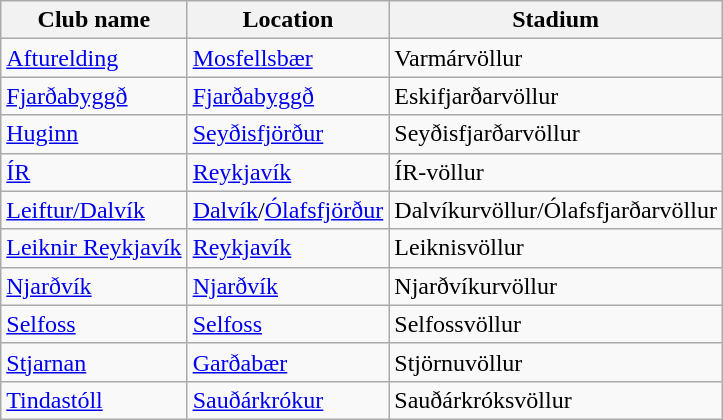<table class="wikitable">
<tr>
<th>Club name</th>
<th>Location</th>
<th>Stadium</th>
</tr>
<tr>
<td><a href='#'>Afturelding</a></td>
<td><a href='#'>Mosfellsbær</a></td>
<td>Varmárvöllur</td>
</tr>
<tr>
<td><a href='#'>Fjarðabyggð</a></td>
<td><a href='#'>Fjarðabyggð</a></td>
<td>Eskifjarðarvöllur</td>
</tr>
<tr>
<td><a href='#'>Huginn</a></td>
<td><a href='#'>Seyðisfjörður</a></td>
<td>Seyðisfjarðarvöllur</td>
</tr>
<tr>
<td><a href='#'>ÍR</a></td>
<td><a href='#'>Reykjavík</a></td>
<td>ÍR-völlur</td>
</tr>
<tr>
<td><a href='#'>Leiftur/Dalvík</a></td>
<td><a href='#'>Dalvík</a>/<a href='#'>Ólafsfjörður</a></td>
<td>Dalvíkurvöllur/Ólafsfjarðarvöllur</td>
</tr>
<tr>
<td><a href='#'>Leiknir Reykjavík</a></td>
<td><a href='#'>Reykjavík</a></td>
<td>Leiknisvöllur</td>
</tr>
<tr>
<td><a href='#'>Njarðvík</a></td>
<td><a href='#'>Njarðvík</a></td>
<td>Njarðvíkurvöllur</td>
</tr>
<tr>
<td><a href='#'>Selfoss</a></td>
<td><a href='#'>Selfoss</a></td>
<td>Selfossvöllur</td>
</tr>
<tr>
<td><a href='#'>Stjarnan</a></td>
<td><a href='#'>Garðabær</a></td>
<td>Stjörnuvöllur</td>
</tr>
<tr>
<td><a href='#'>Tindastóll</a></td>
<td><a href='#'>Sauðárkrókur</a></td>
<td>Sauðárkróksvöllur</td>
</tr>
</table>
